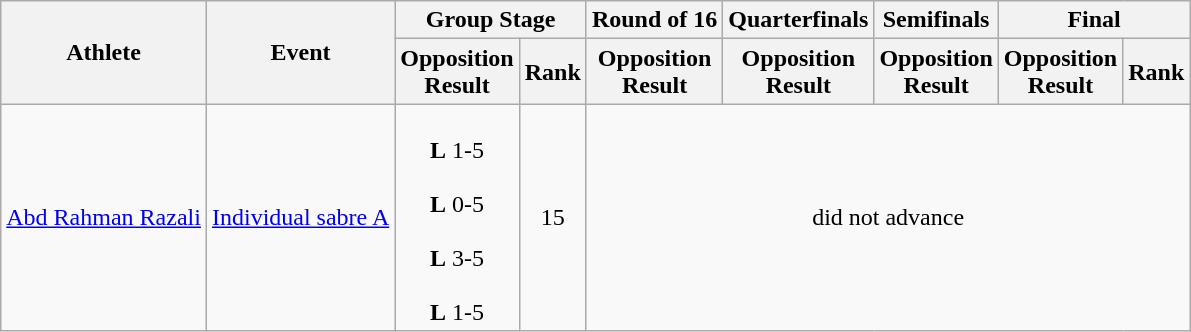<table class=wikitable>
<tr>
<th rowspan="2">Athlete</th>
<th rowspan="2">Event</th>
<th colspan="2">Group Stage</th>
<th>Round of 16</th>
<th>Quarterfinals</th>
<th>Semifinals</th>
<th colspan="2">Final</th>
</tr>
<tr>
<th>Opposition<br>Result</th>
<th>Rank</th>
<th>Opposition<br>Result</th>
<th>Opposition<br>Result</th>
<th>Opposition<br>Result</th>
<th>Opposition<br>Result</th>
<th>Rank</th>
</tr>
<tr align=center>
<td align=left><a href='#'>Abd Rahman Razali</a></td>
<td align=left><a href='#'>Individual sabre A</a></td>
<td> <br> <strong>L</strong> 1-5<br> <br> <strong>L</strong> 0-5<br> <br> <strong>L</strong> 3-5<br> <br> <strong>L</strong> 1-5</td>
<td>15</td>
<td colspan=5>did not advance</td>
</tr>
</table>
